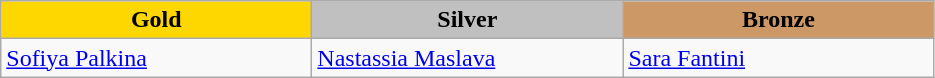<table class="wikitable" style="text-align:left">
<tr align="center">
<td width=200 bgcolor=gold><strong>Gold</strong></td>
<td width=200 bgcolor=silver><strong>Silver</strong></td>
<td width=200 bgcolor=CC9966><strong>Bronze</strong></td>
</tr>
<tr>
<td><a href='#'>Sofiya Palkina</a><br></td>
<td><a href='#'>Nastassia Maslava</a><br></td>
<td><a href='#'>Sara Fantini</a><br></td>
</tr>
</table>
